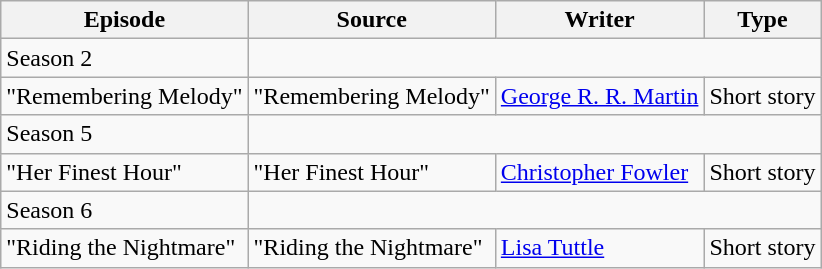<table class="wikitable">
<tr>
<th>Episode</th>
<th>Source</th>
<th>Writer</th>
<th>Type</th>
</tr>
<tr>
<td>Season 2</td>
</tr>
<tr>
<td>"Remembering Melody"</td>
<td>"Remembering Melody"</td>
<td><a href='#'>George R. R. Martin</a></td>
<td>Short story</td>
</tr>
<tr>
<td>Season 5</td>
</tr>
<tr>
<td>"Her Finest Hour"</td>
<td>"Her Finest Hour"</td>
<td><a href='#'>Christopher Fowler</a></td>
<td>Short story</td>
</tr>
<tr>
<td>Season 6</td>
</tr>
<tr>
<td>"Riding the Nightmare"</td>
<td>"Riding the Nightmare"</td>
<td><a href='#'>Lisa Tuttle</a></td>
<td>Short story</td>
</tr>
</table>
